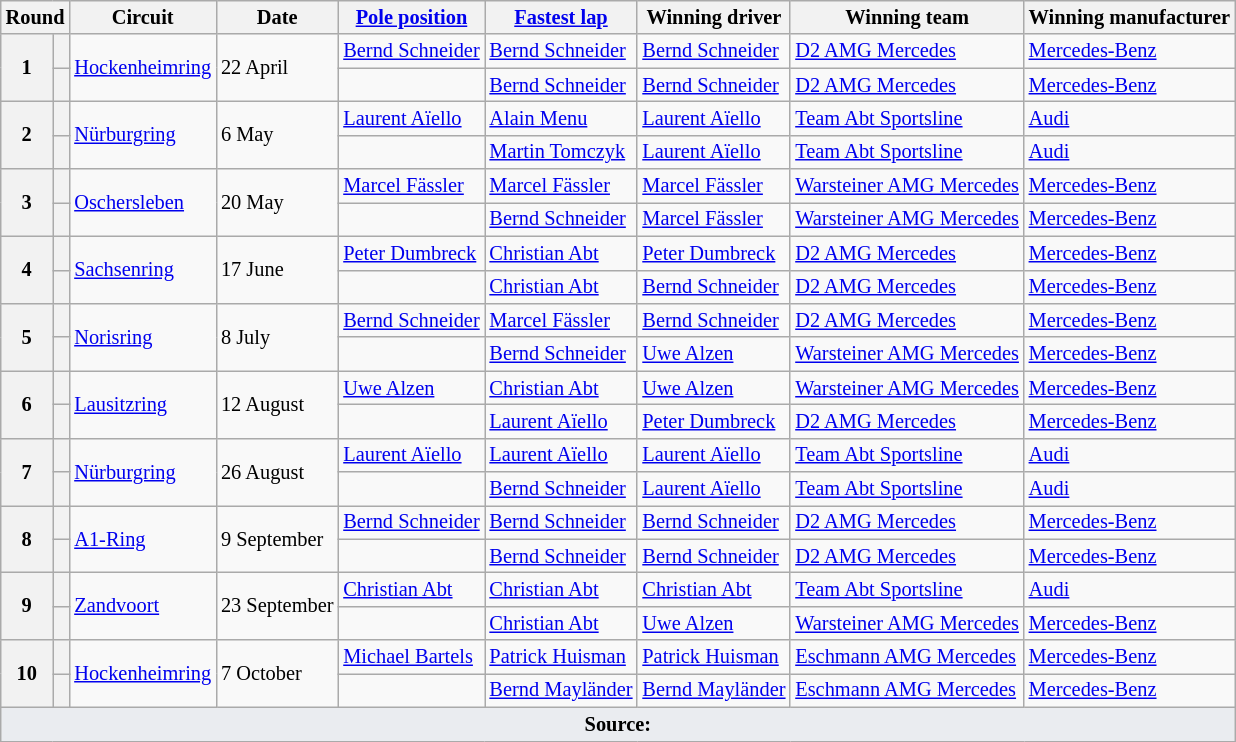<table class="wikitable" style="font-size: 85%">
<tr>
<th colspan=2>Round</th>
<th>Circuit</th>
<th>Date</th>
<th><a href='#'>Pole position</a></th>
<th><a href='#'>Fastest lap</a></th>
<th>Winning driver</th>
<th>Winning team</th>
<th>Winning manufacturer</th>
</tr>
<tr>
<th rowspan=2>1</th>
<th></th>
<td rowspan=2> <a href='#'>Hockenheimring</a></td>
<td rowspan=2>22 April</td>
<td> <a href='#'>Bernd Schneider</a></td>
<td> <a href='#'>Bernd Schneider</a></td>
<td> <a href='#'>Bernd Schneider</a></td>
<td><a href='#'>D2 AMG Mercedes</a></td>
<td><a href='#'>Mercedes-Benz</a></td>
</tr>
<tr>
<th></th>
<td></td>
<td> <a href='#'>Bernd Schneider</a></td>
<td> <a href='#'>Bernd Schneider</a></td>
<td><a href='#'>D2 AMG Mercedes</a></td>
<td><a href='#'>Mercedes-Benz</a></td>
</tr>
<tr>
<th rowspan=2>2</th>
<th></th>
<td rowspan=2> <a href='#'>Nürburgring</a></td>
<td rowspan=2>6 May</td>
<td> <a href='#'>Laurent Aïello</a></td>
<td> <a href='#'>Alain Menu</a></td>
<td> <a href='#'>Laurent Aïello</a></td>
<td><a href='#'>Team Abt Sportsline</a></td>
<td><a href='#'>Audi</a></td>
</tr>
<tr>
<th></th>
<td></td>
<td> <a href='#'>Martin Tomczyk</a></td>
<td> <a href='#'>Laurent Aïello</a></td>
<td><a href='#'>Team Abt Sportsline</a></td>
<td><a href='#'>Audi</a></td>
</tr>
<tr>
<th rowspan=2>3</th>
<th></th>
<td rowspan=2> <a href='#'>Oschersleben</a></td>
<td rowspan=2>20 May</td>
<td> <a href='#'>Marcel Fässler</a></td>
<td> <a href='#'>Marcel Fässler</a></td>
<td> <a href='#'>Marcel Fässler</a></td>
<td><a href='#'>Warsteiner AMG Mercedes</a></td>
<td><a href='#'>Mercedes-Benz</a></td>
</tr>
<tr>
<th></th>
<td></td>
<td> <a href='#'>Bernd Schneider</a></td>
<td> <a href='#'>Marcel Fässler</a></td>
<td><a href='#'>Warsteiner AMG Mercedes</a></td>
<td><a href='#'>Mercedes-Benz</a></td>
</tr>
<tr>
<th rowspan=2>4</th>
<th></th>
<td rowspan=2> <a href='#'>Sachsenring</a></td>
<td rowspan=2>17 June</td>
<td> <a href='#'>Peter Dumbreck</a></td>
<td> <a href='#'>Christian Abt</a></td>
<td> <a href='#'>Peter Dumbreck</a></td>
<td><a href='#'>D2 AMG Mercedes</a></td>
<td><a href='#'>Mercedes-Benz</a></td>
</tr>
<tr>
<th></th>
<td></td>
<td> <a href='#'>Christian Abt</a></td>
<td> <a href='#'>Bernd Schneider</a></td>
<td><a href='#'>D2 AMG Mercedes</a></td>
<td><a href='#'>Mercedes-Benz</a></td>
</tr>
<tr>
<th rowspan=2>5</th>
<th></th>
<td rowspan=2> <a href='#'>Norisring</a></td>
<td rowspan=2>8 July</td>
<td> <a href='#'>Bernd Schneider</a></td>
<td> <a href='#'>Marcel Fässler</a></td>
<td> <a href='#'>Bernd Schneider</a></td>
<td><a href='#'>D2 AMG Mercedes</a></td>
<td><a href='#'>Mercedes-Benz</a></td>
</tr>
<tr>
<th></th>
<td></td>
<td> <a href='#'>Bernd Schneider</a></td>
<td> <a href='#'>Uwe Alzen</a></td>
<td><a href='#'>Warsteiner AMG Mercedes</a></td>
<td><a href='#'>Mercedes-Benz</a></td>
</tr>
<tr>
<th rowspan=2>6</th>
<th></th>
<td rowspan=2> <a href='#'>Lausitzring</a></td>
<td rowspan=2>12 August</td>
<td> <a href='#'>Uwe Alzen</a></td>
<td> <a href='#'>Christian Abt</a></td>
<td> <a href='#'>Uwe Alzen</a></td>
<td><a href='#'>Warsteiner AMG Mercedes</a></td>
<td><a href='#'>Mercedes-Benz</a></td>
</tr>
<tr>
<th></th>
<td></td>
<td> <a href='#'>Laurent Aïello</a></td>
<td> <a href='#'>Peter Dumbreck</a></td>
<td><a href='#'>D2 AMG Mercedes</a></td>
<td><a href='#'>Mercedes-Benz</a></td>
</tr>
<tr>
<th rowspan=2>7</th>
<th></th>
<td rowspan=2> <a href='#'>Nürburgring</a></td>
<td rowspan=2>26 August</td>
<td> <a href='#'>Laurent Aïello</a></td>
<td> <a href='#'>Laurent Aïello</a></td>
<td> <a href='#'>Laurent Aïello</a></td>
<td><a href='#'>Team Abt Sportsline</a></td>
<td><a href='#'>Audi</a></td>
</tr>
<tr>
<th></th>
<td></td>
<td> <a href='#'>Bernd Schneider</a></td>
<td> <a href='#'>Laurent Aïello</a></td>
<td><a href='#'>Team Abt Sportsline</a></td>
<td><a href='#'>Audi</a></td>
</tr>
<tr>
<th rowspan=2>8</th>
<th></th>
<td rowspan=2> <a href='#'>A1-Ring</a></td>
<td rowspan=2>9 September</td>
<td> <a href='#'>Bernd Schneider</a></td>
<td> <a href='#'>Bernd Schneider</a></td>
<td> <a href='#'>Bernd Schneider</a></td>
<td><a href='#'>D2 AMG Mercedes</a></td>
<td><a href='#'>Mercedes-Benz</a></td>
</tr>
<tr>
<th></th>
<td></td>
<td> <a href='#'>Bernd Schneider</a></td>
<td> <a href='#'>Bernd Schneider</a></td>
<td><a href='#'>D2 AMG Mercedes</a></td>
<td><a href='#'>Mercedes-Benz</a></td>
</tr>
<tr>
<th rowspan=2>9</th>
<th></th>
<td rowspan=2> <a href='#'>Zandvoort</a></td>
<td rowspan=2>23 September</td>
<td> <a href='#'>Christian Abt</a></td>
<td> <a href='#'>Christian Abt</a></td>
<td> <a href='#'>Christian Abt</a></td>
<td><a href='#'>Team Abt Sportsline</a></td>
<td><a href='#'>Audi</a></td>
</tr>
<tr>
<th></th>
<td></td>
<td> <a href='#'>Christian Abt</a></td>
<td> <a href='#'>Uwe Alzen</a></td>
<td><a href='#'>Warsteiner AMG Mercedes</a></td>
<td><a href='#'>Mercedes-Benz</a></td>
</tr>
<tr>
<th rowspan=2>10</th>
<th></th>
<td rowspan=2> <a href='#'>Hockenheimring</a></td>
<td rowspan=2>7 October</td>
<td> <a href='#'>Michael Bartels</a></td>
<td> <a href='#'>Patrick Huisman</a></td>
<td> <a href='#'>Patrick Huisman</a></td>
<td><a href='#'>Eschmann AMG Mercedes</a></td>
<td><a href='#'>Mercedes-Benz</a></td>
</tr>
<tr>
<th></th>
<td></td>
<td> <a href='#'>Bernd Mayländer</a></td>
<td> <a href='#'>Bernd Mayländer</a></td>
<td><a href='#'>Eschmann AMG Mercedes</a></td>
<td><a href='#'>Mercedes-Benz</a></td>
</tr>
<tr class="sortbottom">
<td colspan="9" style="background-color:#EAECF0;text-align:center"><strong>Source:</strong></td>
</tr>
</table>
